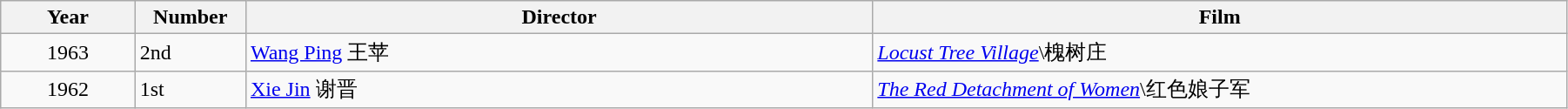<table class="wikitable" width="95%" align="center">
<tr>
<th width="6%">Year</th>
<th width="4%">Number</th>
<th width="28%">Director</th>
<th width="31%">Film</th>
</tr>
<tr>
<td style="text-align:center;">1963</td>
<td>2nd</td>
<td><a href='#'>Wang Ping</a> 王苹</td>
<td><em><a href='#'>Locust Tree Village</a></em>\槐树庄</td>
</tr>
<tr>
<td style="text-align:center;">1962</td>
<td>1st</td>
<td><a href='#'>Xie Jin</a> 谢晋</td>
<td><em><a href='#'>The Red Detachment of Women</a></em>\红色娘子军</td>
</tr>
</table>
